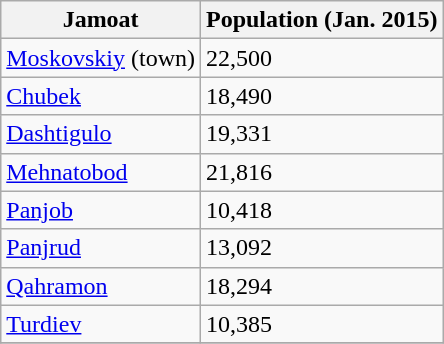<table class="wikitable sortable">
<tr>
<th>Jamoat</th>
<th>Population (Jan. 2015)</th>
</tr>
<tr>
<td><a href='#'>Moskovskiy</a> (town)</td>
<td>22,500</td>
</tr>
<tr>
<td><a href='#'>Chubek</a></td>
<td>18,490</td>
</tr>
<tr>
<td><a href='#'>Dashtigulo</a></td>
<td>19,331</td>
</tr>
<tr>
<td><a href='#'>Mehnatobod</a></td>
<td>21,816</td>
</tr>
<tr>
<td><a href='#'>Panjob</a></td>
<td>10,418</td>
</tr>
<tr>
<td><a href='#'>Panjrud</a></td>
<td>13,092</td>
</tr>
<tr>
<td><a href='#'>Qahramon</a></td>
<td>18,294</td>
</tr>
<tr>
<td><a href='#'>Turdiev</a></td>
<td>10,385</td>
</tr>
<tr>
</tr>
</table>
